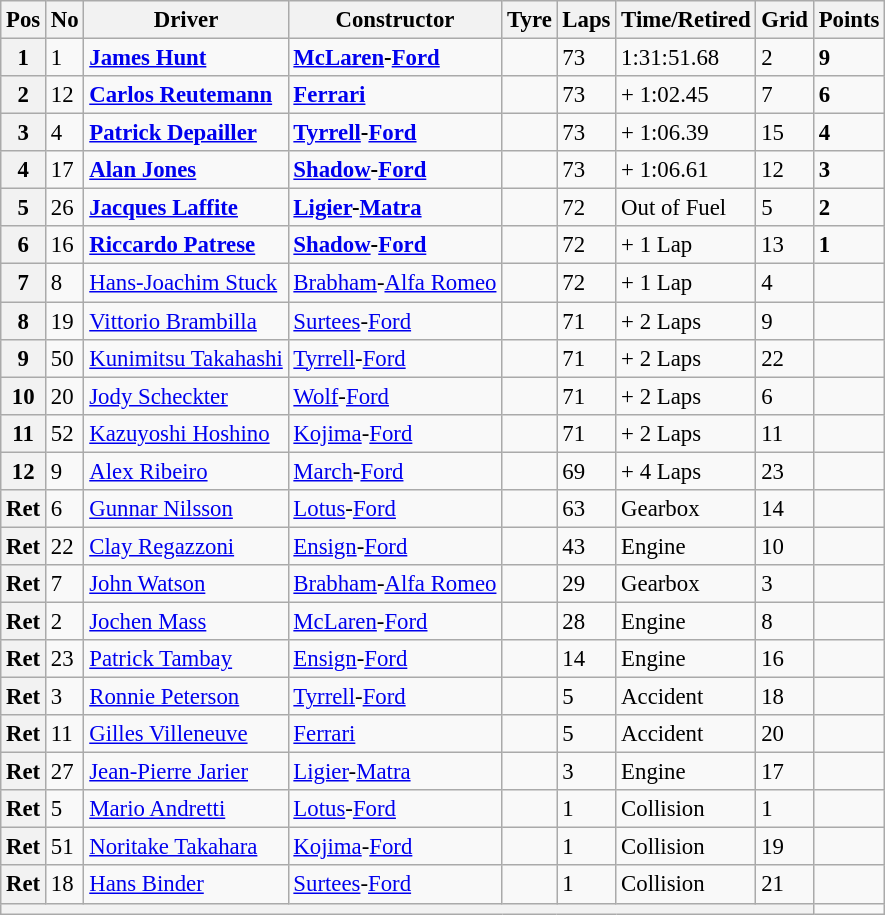<table class="wikitable" style="font-size:95%;">
<tr>
<th>Pos</th>
<th>No</th>
<th>Driver</th>
<th>Constructor</th>
<th>Tyre</th>
<th>Laps</th>
<th>Time/Retired</th>
<th>Grid</th>
<th>Points</th>
</tr>
<tr>
<th>1</th>
<td>1</td>
<td> <strong><a href='#'>James Hunt</a></strong></td>
<td><strong><a href='#'>McLaren</a>-<a href='#'>Ford</a></strong></td>
<td></td>
<td>73</td>
<td>1:31:51.68</td>
<td>2</td>
<td><strong>9</strong></td>
</tr>
<tr>
<th>2</th>
<td>12</td>
<td> <strong><a href='#'>Carlos Reutemann</a></strong></td>
<td><strong><a href='#'>Ferrari</a></strong></td>
<td></td>
<td>73</td>
<td>+ 1:02.45</td>
<td>7</td>
<td><strong>6</strong></td>
</tr>
<tr>
<th>3</th>
<td>4</td>
<td> <strong><a href='#'>Patrick Depailler</a></strong></td>
<td><strong><a href='#'>Tyrrell</a>-<a href='#'>Ford</a></strong></td>
<td></td>
<td>73</td>
<td>+ 1:06.39</td>
<td>15</td>
<td><strong>4</strong></td>
</tr>
<tr>
<th>4</th>
<td>17</td>
<td> <strong><a href='#'>Alan Jones</a></strong></td>
<td><strong><a href='#'>Shadow</a>-<a href='#'>Ford</a></strong></td>
<td></td>
<td>73</td>
<td>+ 1:06.61</td>
<td>12</td>
<td><strong>3</strong></td>
</tr>
<tr>
<th>5</th>
<td>26</td>
<td> <strong><a href='#'>Jacques Laffite</a></strong></td>
<td><strong><a href='#'>Ligier</a>-<a href='#'>Matra</a></strong></td>
<td></td>
<td>72</td>
<td>Out of Fuel</td>
<td>5</td>
<td><strong>2</strong></td>
</tr>
<tr>
<th>6</th>
<td>16</td>
<td> <strong><a href='#'>Riccardo Patrese</a></strong></td>
<td><strong><a href='#'>Shadow</a>-<a href='#'>Ford</a></strong></td>
<td></td>
<td>72</td>
<td>+ 1 Lap</td>
<td>13</td>
<td><strong>1</strong></td>
</tr>
<tr>
<th>7</th>
<td>8</td>
<td> <a href='#'>Hans-Joachim Stuck</a></td>
<td><a href='#'>Brabham</a>-<a href='#'>Alfa Romeo</a></td>
<td></td>
<td>72</td>
<td>+ 1 Lap</td>
<td>4</td>
<td></td>
</tr>
<tr>
<th>8</th>
<td>19</td>
<td> <a href='#'>Vittorio Brambilla</a></td>
<td><a href='#'>Surtees</a>-<a href='#'>Ford</a></td>
<td></td>
<td>71</td>
<td>+ 2 Laps</td>
<td>9</td>
<td></td>
</tr>
<tr>
<th>9</th>
<td>50</td>
<td> <a href='#'>Kunimitsu Takahashi</a></td>
<td><a href='#'>Tyrrell</a>-<a href='#'>Ford</a></td>
<td></td>
<td>71</td>
<td>+ 2 Laps</td>
<td>22</td>
<td></td>
</tr>
<tr>
<th>10</th>
<td>20</td>
<td> <a href='#'>Jody Scheckter</a></td>
<td><a href='#'>Wolf</a>-<a href='#'>Ford</a></td>
<td></td>
<td>71</td>
<td>+ 2 Laps</td>
<td>6</td>
<td></td>
</tr>
<tr>
<th>11</th>
<td>52</td>
<td> <a href='#'>Kazuyoshi Hoshino</a></td>
<td><a href='#'>Kojima</a>-<a href='#'>Ford</a></td>
<td></td>
<td>71</td>
<td>+ 2 Laps</td>
<td>11</td>
<td></td>
</tr>
<tr>
<th>12</th>
<td>9</td>
<td> <a href='#'>Alex Ribeiro</a></td>
<td><a href='#'>March</a>-<a href='#'>Ford</a></td>
<td></td>
<td>69</td>
<td>+ 4 Laps</td>
<td>23</td>
<td></td>
</tr>
<tr>
<th>Ret</th>
<td>6</td>
<td> <a href='#'>Gunnar Nilsson</a></td>
<td><a href='#'>Lotus</a>-<a href='#'>Ford</a></td>
<td></td>
<td>63</td>
<td>Gearbox</td>
<td>14</td>
<td></td>
</tr>
<tr>
<th>Ret</th>
<td>22</td>
<td> <a href='#'>Clay Regazzoni</a></td>
<td><a href='#'>Ensign</a>-<a href='#'>Ford</a></td>
<td></td>
<td>43</td>
<td>Engine</td>
<td>10</td>
<td></td>
</tr>
<tr>
<th>Ret</th>
<td>7</td>
<td> <a href='#'>John Watson</a></td>
<td><a href='#'>Brabham</a>-<a href='#'>Alfa Romeo</a></td>
<td></td>
<td>29</td>
<td>Gearbox</td>
<td>3</td>
<td></td>
</tr>
<tr>
<th>Ret</th>
<td>2</td>
<td> <a href='#'>Jochen Mass</a></td>
<td><a href='#'>McLaren</a>-<a href='#'>Ford</a></td>
<td></td>
<td>28</td>
<td>Engine</td>
<td>8</td>
<td></td>
</tr>
<tr>
<th>Ret</th>
<td>23</td>
<td> <a href='#'>Patrick Tambay</a></td>
<td><a href='#'>Ensign</a>-<a href='#'>Ford</a></td>
<td></td>
<td>14</td>
<td>Engine</td>
<td>16</td>
<td></td>
</tr>
<tr>
<th>Ret</th>
<td>3</td>
<td> <a href='#'>Ronnie Peterson</a></td>
<td><a href='#'>Tyrrell</a>-<a href='#'>Ford</a></td>
<td></td>
<td>5</td>
<td>Accident</td>
<td>18</td>
<td></td>
</tr>
<tr>
<th>Ret</th>
<td>11</td>
<td> <a href='#'>Gilles Villeneuve</a></td>
<td><a href='#'>Ferrari</a></td>
<td></td>
<td>5</td>
<td>Accident</td>
<td>20</td>
<td></td>
</tr>
<tr>
<th>Ret</th>
<td>27</td>
<td> <a href='#'>Jean-Pierre Jarier</a></td>
<td><a href='#'>Ligier</a>-<a href='#'>Matra</a></td>
<td></td>
<td>3</td>
<td>Engine</td>
<td>17</td>
<td></td>
</tr>
<tr>
<th>Ret</th>
<td>5</td>
<td> <a href='#'>Mario Andretti</a></td>
<td><a href='#'>Lotus</a>-<a href='#'>Ford</a></td>
<td></td>
<td>1</td>
<td>Collision</td>
<td>1</td>
<td></td>
</tr>
<tr>
<th>Ret</th>
<td>51</td>
<td> <a href='#'>Noritake Takahara</a></td>
<td><a href='#'>Kojima</a>-<a href='#'>Ford</a></td>
<td></td>
<td>1</td>
<td>Collision</td>
<td>19</td>
<td></td>
</tr>
<tr>
<th>Ret</th>
<td>18</td>
<td> <a href='#'>Hans Binder</a></td>
<td><a href='#'>Surtees</a>-<a href='#'>Ford</a></td>
<td></td>
<td>1</td>
<td>Collision</td>
<td>21</td>
<td></td>
</tr>
<tr>
<th colspan="8"></th>
</tr>
</table>
